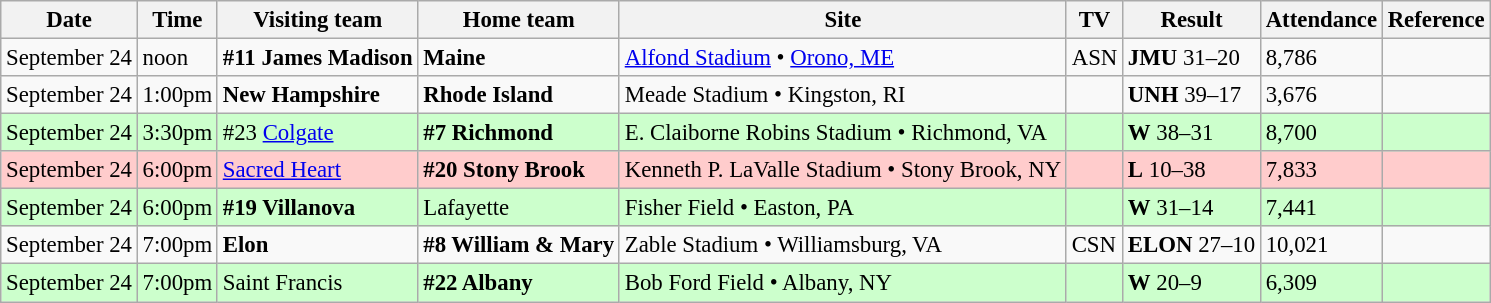<table class="wikitable" style="font-size:95%;">
<tr>
<th>Date</th>
<th>Time</th>
<th>Visiting team</th>
<th>Home team</th>
<th>Site</th>
<th>TV</th>
<th>Result</th>
<th>Attendance</th>
<th class="unsortable">Reference</th>
</tr>
<tr bgcolor=>
<td>September 24</td>
<td>noon</td>
<td><strong>#11 James Madison</strong></td>
<td><strong>Maine</strong></td>
<td><a href='#'>Alfond Stadium</a> • <a href='#'>Orono, ME</a></td>
<td>ASN</td>
<td><strong>JMU</strong> 31–20</td>
<td>8,786</td>
<td></td>
</tr>
<tr bgcolor=>
<td>September 24</td>
<td>1:00pm</td>
<td><strong>New Hampshire</strong></td>
<td><strong>Rhode Island</strong></td>
<td>Meade Stadium • Kingston, RI</td>
<td></td>
<td><strong>UNH</strong> 39–17</td>
<td>3,676</td>
<td></td>
</tr>
<tr bgcolor=#ccffcc>
<td>September 24</td>
<td>3:30pm</td>
<td>#23 <a href='#'>Colgate</a></td>
<td><strong>#7 Richmond</strong></td>
<td>E. Claiborne Robins Stadium • Richmond, VA</td>
<td></td>
<td><strong>W</strong> 38–31</td>
<td>8,700</td>
<td></td>
</tr>
<tr bgcolor=#ffcccc>
<td>September 24</td>
<td>6:00pm</td>
<td><a href='#'>Sacred Heart</a></td>
<td><strong>#20 Stony Brook</strong></td>
<td>Kenneth P. LaValle Stadium • Stony Brook, NY</td>
<td></td>
<td><strong>L</strong> 10–38</td>
<td>7,833</td>
<td></td>
</tr>
<tr bgcolor=#ccffcc>
<td>September 24</td>
<td>6:00pm</td>
<td><strong>#19 Villanova</strong></td>
<td>Lafayette</td>
<td>Fisher Field • Easton, PA</td>
<td></td>
<td><strong>W</strong> 31–14</td>
<td>7,441</td>
<td></td>
</tr>
<tr bgcolor=>
<td>September 24</td>
<td>7:00pm</td>
<td><strong>Elon</strong></td>
<td><strong>#8 William & Mary</strong></td>
<td>Zable Stadium • Williamsburg, VA</td>
<td>CSN</td>
<td><strong>ELON</strong> 27–10</td>
<td>10,021</td>
<td></td>
</tr>
<tr bgcolor=#ccffcc>
<td>September 24</td>
<td>7:00pm</td>
<td>Saint Francis</td>
<td><strong>#22 Albany</strong></td>
<td>Bob Ford Field • Albany, NY</td>
<td></td>
<td><strong>W</strong> 20–9</td>
<td>6,309</td>
<td></td>
</tr>
</table>
